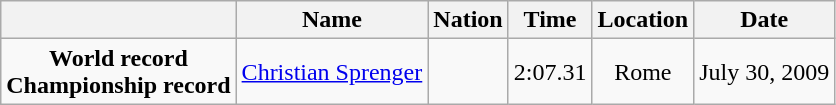<table class=wikitable style=text-align:center>
<tr>
<th></th>
<th>Name</th>
<th>Nation</th>
<th>Time</th>
<th>Location</th>
<th>Date</th>
</tr>
<tr>
<td><strong>World record</strong> <br> <strong>Championship record</strong></td>
<td><a href='#'>Christian Sprenger</a></td>
<td></td>
<td align=left>2:07.31</td>
<td>Rome</td>
<td>July 30, 2009</td>
</tr>
</table>
